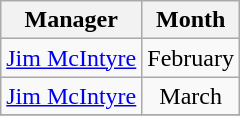<table class="wikitable" style="text-align:center">
<tr>
<th rowspan=1>Manager</th>
<th colspan=1>Month</th>
</tr>
<tr>
<td><a href='#'>Jim McIntyre</a></td>
<td>February </td>
</tr>
<tr>
<td><a href='#'>Jim McIntyre</a></td>
<td>March </td>
</tr>
<tr>
</tr>
</table>
